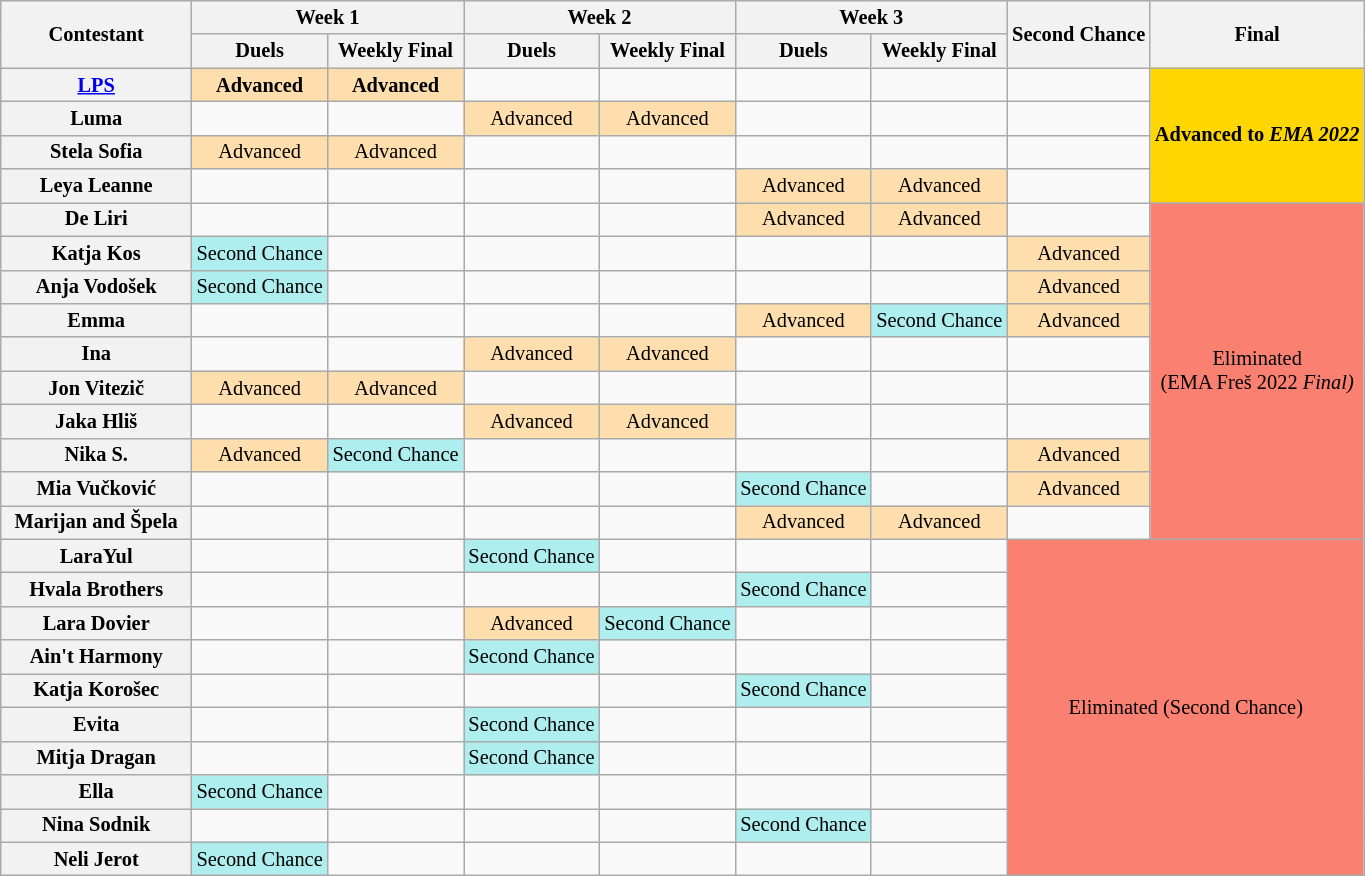<table class="wikitable" style="text-align:center; font-size:85%">
<tr>
<th rowspan="2" scope="col" style="width:14%;">Contestant</th>
<th colspan="2" scope="col">Week 1</th>
<th colspan="2" scope="col">Week 2</th>
<th colspan="2" scope="col">Week 3</th>
<th rowspan="2" scope="col">Second Chance</th>
<th rowspan="2" scope="col">Final</th>
</tr>
<tr>
<th scope="col">Duels</th>
<th scope="col">Weekly Final</th>
<th scope="col">Duels</th>
<th scope="col">Weekly Final</th>
<th scope="col">Duels</th>
<th scope="col">Weekly Final</th>
</tr>
<tr>
<th scope="row"><a href='#'>LPS</a></th>
<td style="background:navajowhite;"><strong>Advanced</strong></td>
<td style="background:navajowhite;"><strong>Advanced</strong></td>
<td></td>
<td></td>
<td></td>
<td></td>
<td></td>
<td style="background:gold;" rowspan="4"><strong>Advanced to <em>EMA 2022<strong><em></td>
</tr>
<tr>
<th scope="row">Luma</th>
<td></td>
<td></td>
<td style="background:navajowhite;"></strong>Advanced<strong></td>
<td style="background:navajowhite;"></strong>Advanced<strong></td>
<td></td>
<td></td>
<td></td>
</tr>
<tr>
<th scope="row">Stela Sofia</th>
<td style="background:navajowhite;"></strong>Advanced<strong></td>
<td style="background:navajowhite;"></strong>Advanced<strong></td>
<td></td>
<td></td>
<td></td>
<td></td>
<td></td>
</tr>
<tr>
<th scope="row">Leya Leanne</th>
<td></td>
<td></td>
<td></td>
<td></td>
<td style="background:navajowhite;"></strong>Advanced<strong></td>
<td style="background:navajowhite;"></strong>Advanced<strong></td>
<td></td>
</tr>
<tr>
<th scope="row">De Liri</th>
<td></td>
<td></td>
<td></td>
<td></td>
<td style="background:navajowhite;"></strong>Advanced<strong></td>
<td style="background:navajowhite;"></strong>Advanced<strong></td>
<td></td>
<td style="background:salmon;" rowspan="10">Eliminated<br>(</em>EMA Freš 2022<em> Final)</td>
</tr>
<tr>
<th scope="row">Katja Kos</th>
<td style="background:paleturquoise;"></em>Second Chance<em></td>
<td></td>
<td></td>
<td></td>
<td></td>
<td></td>
<td style="background:navajowhite;"></strong>Advanced<strong></td>
</tr>
<tr>
<th scope="row">Anja Vodošek</th>
<td style="background:paleturquoise;"></em>Second Chance<em></td>
<td></td>
<td></td>
<td></td>
<td></td>
<td></td>
<td style="background:navajowhite;"></strong>Advanced<strong></td>
</tr>
<tr>
<th scope="row">Emma</th>
<td></td>
<td></td>
<td></td>
<td></td>
<td style="background:navajowhite;"></strong>Advanced<strong></td>
<td style="background:paleturquoise;"></em>Second Chance<em></td>
<td style="background:navajowhite;"></strong>Advanced<strong></td>
</tr>
<tr>
<th scope="row">Ina</th>
<td></td>
<td></td>
<td style="background:navajowhite;"></strong>Advanced<strong></td>
<td style="background:navajowhite;"></strong>Advanced<strong></td>
<td></td>
<td></td>
<td></td>
</tr>
<tr>
<th scope="row">Jon Vitezič</th>
<td style="background:navajowhite;"></strong>Advanced<strong></td>
<td style="background:navajowhite;"></strong>Advanced<strong></td>
<td></td>
<td></td>
<td></td>
<td></td>
<td></td>
</tr>
<tr>
<th scope="row">Jaka Hliš</th>
<td></td>
<td></td>
<td style="background:navajowhite;"></strong>Advanced<strong></td>
<td style="background:navajowhite;"></strong>Advanced<strong></td>
<td></td>
<td></td>
<td></td>
</tr>
<tr>
<th scope="row">Nika S.</th>
<td style="background:navajowhite;"></strong>Advanced<strong></td>
<td style="background:paleturquoise;"></em>Second Chance<em></td>
<td></td>
<td></td>
<td></td>
<td></td>
<td style="background:navajowhite;"></strong>Advanced<strong></td>
</tr>
<tr>
<th scope="row">Mia Vučković</th>
<td></td>
<td></td>
<td></td>
<td></td>
<td style="background:paleturquoise;"></em>Second Chance<em></td>
<td></td>
<td style="background:navajowhite;"></strong>Advanced<strong></td>
</tr>
<tr>
<th scope="row">Marijan and Špela</th>
<td></td>
<td></td>
<td></td>
<td></td>
<td style="background:navajowhite;"></strong>Advanced<strong></td>
<td style="background:navajowhite;"></strong>Advanced<strong></td>
<td></td>
</tr>
<tr>
<th scope="row">LaraYul</th>
<td></td>
<td></td>
<td style="background:paleturquoise;"></em>Second Chance<em></td>
<td></td>
<td></td>
<td></td>
<td style="background:salmon;" colspan="2" rowspan="10">Eliminated (Second Chance)</td>
</tr>
<tr>
<th scope="row">Hvala Brothers</th>
<td></td>
<td></td>
<td></td>
<td></td>
<td style="background:paleturquoise;"></em>Second Chance<em></td>
<td></td>
</tr>
<tr>
<th scope="row">Lara Dovier</th>
<td></td>
<td></td>
<td style="background:navajowhite;"></strong>Advanced<strong></td>
<td style="background:paleturquoise;"></em>Second Chance<em></td>
<td></td>
<td></td>
</tr>
<tr>
<th scope="row">Ain't Harmony</th>
<td></td>
<td></td>
<td style="background:paleturquoise;"></em>Second Chance<em></td>
<td></td>
<td></td>
<td></td>
</tr>
<tr>
<th scope="row">Katja Korošec</th>
<td></td>
<td></td>
<td></td>
<td></td>
<td style="background:paleturquoise;"></em>Second Chance<em></td>
<td></td>
</tr>
<tr>
<th scope="row">Evita</th>
<td></td>
<td></td>
<td style="background:paleturquoise;"></em>Second Chance<em></td>
<td></td>
<td></td>
<td></td>
</tr>
<tr>
<th scope="row">Mitja Dragan</th>
<td></td>
<td></td>
<td style="background:paleturquoise;"></em>Second Chance<em></td>
<td></td>
<td></td>
<td></td>
</tr>
<tr>
<th scope="row">Ella</th>
<td style="background:paleturquoise;"></em>Second Chance<em></td>
<td></td>
<td></td>
<td></td>
<td></td>
<td></td>
</tr>
<tr>
<th scope="row">Nina Sodnik</th>
<td></td>
<td></td>
<td></td>
<td></td>
<td style="background:paleturquoise;"></em>Second Chance<em></td>
<td></td>
</tr>
<tr>
<th scope="row">Neli Jerot</th>
<td style="background:paleturquoise;"></em>Second Chance<em></td>
<td></td>
<td></td>
<td></td>
<td></td>
<td></td>
</tr>
</table>
